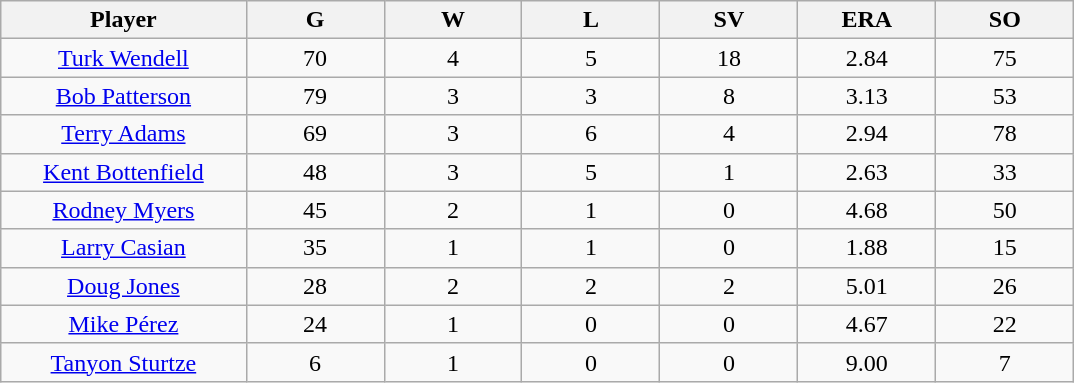<table class="wikitable sortable">
<tr>
<th bgcolor="#DDDDFF" width="16%">Player</th>
<th bgcolor="#DDDDFF" width="9%">G</th>
<th bgcolor="#DDDDFF" width="9%">W</th>
<th bgcolor="#DDDDFF" width="9%">L</th>
<th bgcolor="#DDDDFF" width="9%">SV</th>
<th bgcolor="#DDDDFF" width="9%">ERA</th>
<th bgcolor="#DDDDFF" width="9%">SO</th>
</tr>
<tr align="center">
<td><a href='#'>Turk Wendell</a></td>
<td>70</td>
<td>4</td>
<td>5</td>
<td>18</td>
<td>2.84</td>
<td>75</td>
</tr>
<tr align=center>
<td><a href='#'>Bob Patterson</a></td>
<td>79</td>
<td>3</td>
<td>3</td>
<td>8</td>
<td>3.13</td>
<td>53</td>
</tr>
<tr align=center>
<td><a href='#'>Terry Adams</a></td>
<td>69</td>
<td>3</td>
<td>6</td>
<td>4</td>
<td>2.94</td>
<td>78</td>
</tr>
<tr align=center>
<td><a href='#'>Kent Bottenfield</a></td>
<td>48</td>
<td>3</td>
<td>5</td>
<td>1</td>
<td>2.63</td>
<td>33</td>
</tr>
<tr align=center>
<td><a href='#'>Rodney Myers</a></td>
<td>45</td>
<td>2</td>
<td>1</td>
<td>0</td>
<td>4.68</td>
<td>50</td>
</tr>
<tr align=center>
<td><a href='#'>Larry Casian</a></td>
<td>35</td>
<td>1</td>
<td>1</td>
<td>0</td>
<td>1.88</td>
<td>15</td>
</tr>
<tr align=center>
<td><a href='#'>Doug Jones</a></td>
<td>28</td>
<td>2</td>
<td>2</td>
<td>2</td>
<td>5.01</td>
<td>26</td>
</tr>
<tr align=center>
<td><a href='#'>Mike Pérez</a></td>
<td>24</td>
<td>1</td>
<td>0</td>
<td>0</td>
<td>4.67</td>
<td>22</td>
</tr>
<tr align=center>
<td><a href='#'>Tanyon Sturtze</a></td>
<td>6</td>
<td>1</td>
<td>0</td>
<td>0</td>
<td>9.00</td>
<td>7</td>
</tr>
</table>
